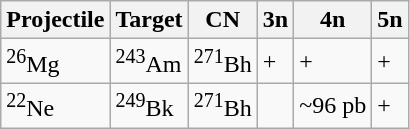<table class="wikitable">
<tr>
<th>Projectile</th>
<th>Target</th>
<th>CN</th>
<th>3n</th>
<th>4n</th>
<th>5n</th>
</tr>
<tr>
<td><sup>26</sup>Mg</td>
<td><sup>243</sup>Am</td>
<td><sup>271</sup>Bh</td>
<td>+</td>
<td>+</td>
<td>+</td>
</tr>
<tr>
<td><sup>22</sup>Ne</td>
<td><sup>249</sup>Bk</td>
<td><sup>271</sup>Bh</td>
<td></td>
<td>~96 pb</td>
<td>+</td>
</tr>
</table>
